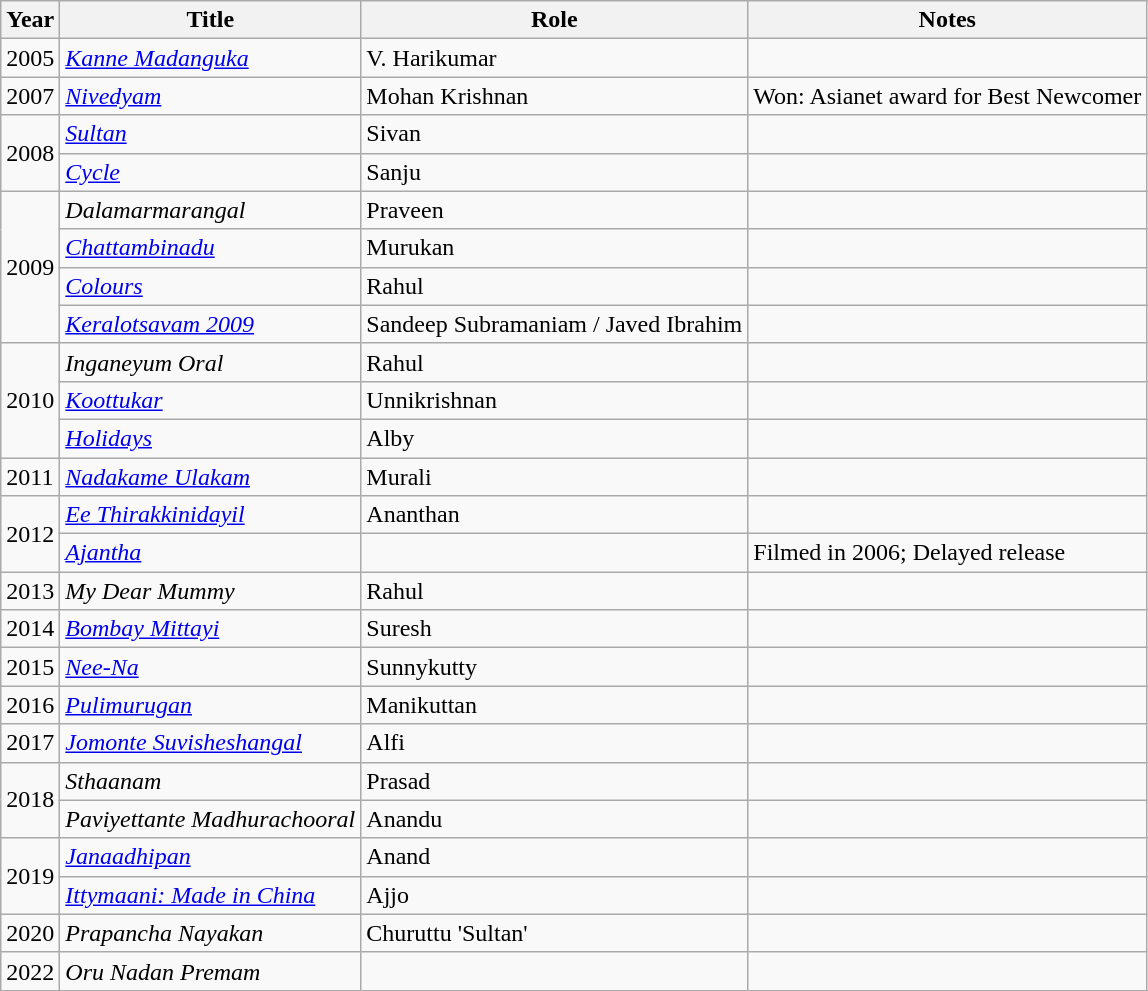<table class="wikitable">
<tr>
<th>Year</th>
<th>Title</th>
<th>Role</th>
<th>Notes</th>
</tr>
<tr>
<td>2005</td>
<td><em><a href='#'>Kanne Madanguka</a></em></td>
<td>V. Harikumar</td>
<td></td>
</tr>
<tr>
<td>2007</td>
<td><em><a href='#'>Nivedyam</a></em></td>
<td>Mohan Krishnan</td>
<td>Won: Asianet award for Best Newcomer</td>
</tr>
<tr>
<td rowspan="2">2008</td>
<td><em><a href='#'>Sultan</a></em></td>
<td>Sivan</td>
<td></td>
</tr>
<tr>
<td><em><a href='#'>Cycle</a></em></td>
<td>Sanju</td>
<td></td>
</tr>
<tr>
<td rowspan="4">2009</td>
<td><em>Dalamarmarangal</em></td>
<td>Praveen</td>
<td></td>
</tr>
<tr>
<td><em><a href='#'>Chattambinadu</a></em></td>
<td>Murukan</td>
<td></td>
</tr>
<tr>
<td><em><a href='#'>Colours</a></em></td>
<td>Rahul</td>
<td></td>
</tr>
<tr>
<td><em><a href='#'>Keralotsavam 2009</a></em></td>
<td>Sandeep Subramaniam / Javed Ibrahim</td>
<td></td>
</tr>
<tr>
<td rowspan="3">2010</td>
<td><em>Inganeyum Oral</em></td>
<td>Rahul</td>
<td></td>
</tr>
<tr>
<td><em><a href='#'>Koottukar</a></em></td>
<td>Unnikrishnan</td>
<td></td>
</tr>
<tr>
<td><em><a href='#'>Holidays</a></em></td>
<td>Alby</td>
<td></td>
</tr>
<tr>
<td>2011</td>
<td><em><a href='#'>Nadakame Ulakam</a></em></td>
<td>Murali</td>
<td></td>
</tr>
<tr>
<td rowspan="2">2012</td>
<td><em><a href='#'>Ee Thirakkinidayil</a></em></td>
<td>Ananthan</td>
<td></td>
</tr>
<tr>
<td><em><a href='#'>Ajantha</a></em></td>
<td></td>
<td>Filmed in 2006; Delayed release</td>
</tr>
<tr>
<td>2013</td>
<td><em>My Dear Mummy</em></td>
<td>Rahul</td>
<td></td>
</tr>
<tr>
<td>2014</td>
<td><em><a href='#'>Bombay Mittayi</a></em></td>
<td>Suresh</td>
<td></td>
</tr>
<tr>
<td>2015</td>
<td><em><a href='#'>Nee-Na</a></em></td>
<td>Sunnykutty</td>
<td></td>
</tr>
<tr>
<td>2016</td>
<td><em><a href='#'>Pulimurugan</a></em></td>
<td>Manikuttan</td>
<td></td>
</tr>
<tr>
<td>2017</td>
<td><em><a href='#'>Jomonte Suvisheshangal</a></em></td>
<td>Alfi</td>
<td></td>
</tr>
<tr>
<td rowspan="2">2018</td>
<td><em>Sthaanam</em></td>
<td>Prasad</td>
<td></td>
</tr>
<tr>
<td><em>Paviyettante Madhurachooral</em></td>
<td>Anandu</td>
<td></td>
</tr>
<tr>
<td rowspan="2">2019</td>
<td><em><a href='#'>Janaadhipan</a></em></td>
<td>Anand</td>
<td></td>
</tr>
<tr>
<td><em><a href='#'>Ittymaani: Made in China</a></em></td>
<td>Ajjo</td>
<td></td>
</tr>
<tr>
<td>2020</td>
<td><em>Prapancha Nayakan</em></td>
<td>Churuttu 'Sultan'</td>
<td></td>
</tr>
<tr>
<td>2022</td>
<td><em>Oru Nadan Premam</em></td>
<td></td>
<td></td>
</tr>
</table>
